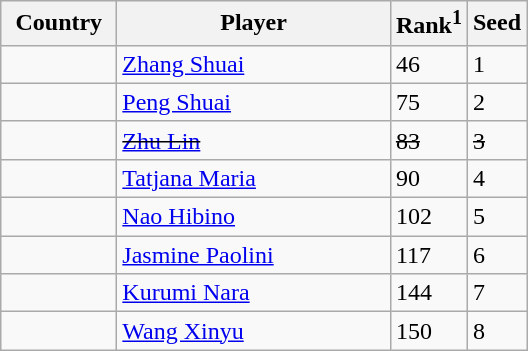<table class="sortable wikitable">
<tr>
<th width="70">Country</th>
<th width="175">Player</th>
<th>Rank<sup>1</sup></th>
<th>Seed</th>
</tr>
<tr>
<td></td>
<td><a href='#'>Zhang Shuai</a></td>
<td>46</td>
<td>1</td>
</tr>
<tr>
<td></td>
<td><a href='#'>Peng Shuai</a></td>
<td>75</td>
<td>2</td>
</tr>
<tr>
<td><s></s></td>
<td><s><a href='#'>Zhu Lin</a></s></td>
<td><s>83</s></td>
<td><s>3</s></td>
</tr>
<tr>
<td></td>
<td><a href='#'>Tatjana Maria</a></td>
<td>90</td>
<td>4</td>
</tr>
<tr>
<td></td>
<td><a href='#'>Nao Hibino</a></td>
<td>102</td>
<td>5</td>
</tr>
<tr>
<td></td>
<td><a href='#'>Jasmine Paolini</a></td>
<td>117</td>
<td>6</td>
</tr>
<tr>
<td></td>
<td><a href='#'>Kurumi Nara</a></td>
<td>144</td>
<td>7</td>
</tr>
<tr>
<td></td>
<td><a href='#'>Wang Xinyu</a></td>
<td>150</td>
<td>8</td>
</tr>
</table>
